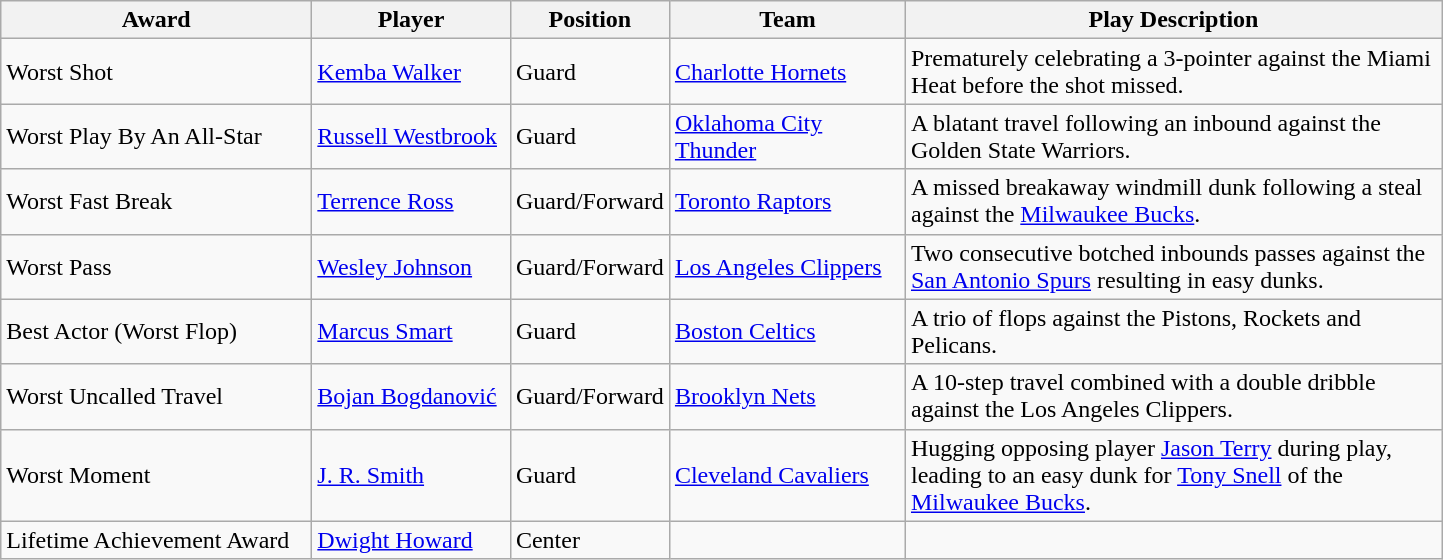<table class="wikitable sortable" style="text-align:left">
<tr>
<th style="width:200px;">Award</th>
<th style="width:125px;">Player</th>
<th style="width:20px;">Position</th>
<th style="width:150px;">Team</th>
<th style="width:350px;">Play Description</th>
</tr>
<tr>
<td>Worst Shot</td>
<td><a href='#'>Kemba Walker</a></td>
<td>Guard</td>
<td><a href='#'>Charlotte Hornets</a></td>
<td>Prematurely celebrating a 3-pointer against the Miami Heat before the shot missed.</td>
</tr>
<tr>
<td>Worst Play By An All-Star</td>
<td><a href='#'>Russell Westbrook</a></td>
<td>Guard</td>
<td><a href='#'>Oklahoma City Thunder</a></td>
<td>A blatant travel following an inbound against the Golden State Warriors.</td>
</tr>
<tr>
<td>Worst Fast Break</td>
<td><a href='#'>Terrence Ross</a></td>
<td>Guard/Forward</td>
<td><a href='#'>Toronto Raptors</a></td>
<td>A missed breakaway windmill dunk following a steal against the <a href='#'>Milwaukee Bucks</a>.</td>
</tr>
<tr>
<td>Worst Pass</td>
<td><a href='#'>Wesley Johnson</a></td>
<td>Guard/Forward</td>
<td><a href='#'>Los Angeles Clippers</a></td>
<td>Two consecutive botched inbounds passes against the <a href='#'>San Antonio Spurs</a> resulting in easy dunks.</td>
</tr>
<tr>
<td>Best Actor (Worst Flop)</td>
<td><a href='#'>Marcus Smart</a></td>
<td>Guard</td>
<td><a href='#'>Boston Celtics</a></td>
<td>A trio of flops against the Pistons, Rockets and Pelicans.</td>
</tr>
<tr>
<td>Worst Uncalled Travel</td>
<td><a href='#'>Bojan Bogdanović</a></td>
<td>Guard/Forward</td>
<td><a href='#'>Brooklyn Nets</a></td>
<td>A 10-step travel combined with a double dribble against the Los Angeles Clippers.</td>
</tr>
<tr>
<td>Worst Moment</td>
<td><a href='#'>J. R. Smith</a></td>
<td>Guard</td>
<td><a href='#'>Cleveland Cavaliers</a></td>
<td>Hugging opposing player <a href='#'>Jason Terry</a> during play, leading to an easy dunk for <a href='#'>Tony Snell</a> of the <a href='#'>Milwaukee Bucks</a>.</td>
</tr>
<tr>
<td>Lifetime Achievement Award</td>
<td><a href='#'>Dwight Howard</a></td>
<td>Center</td>
<td></td>
<td></td>
</tr>
</table>
